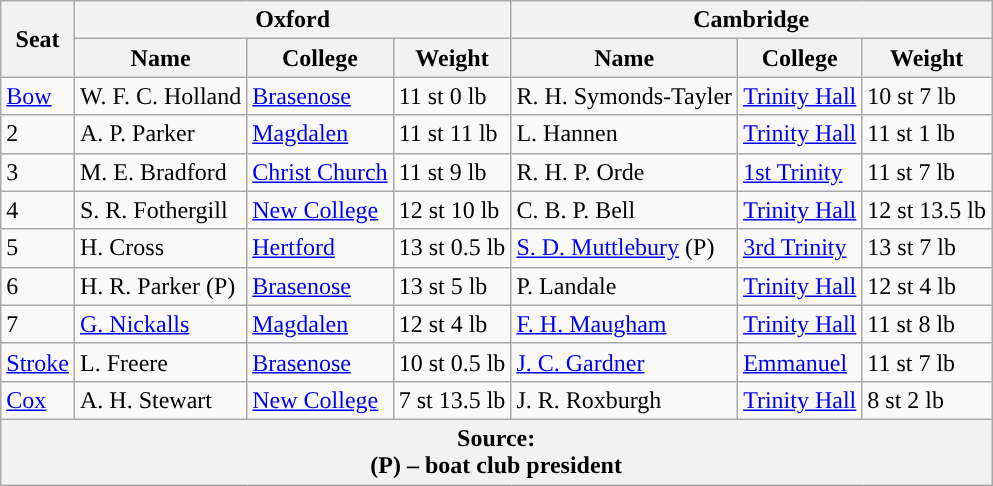<table class="wikitable">
<tr>
<th rowspan="2" scope="col">Seat</th>
<th colspan="3" scope="col">Oxford <br> </th>
<th colspan="3" scope="col">Cambridge <br> </th>
</tr>
<tr>
<th>Name</th>
<th>College</th>
<th>Weight</th>
<th>Name</th>
<th>College</th>
<th>Weight</th>
</tr>
<tr>
<td><a href='#'>Bow</a></td>
<td>W. F. C. Holland</td>
<td><a href='#'>Brasenose</a></td>
<td>11 st 0 lb</td>
<td>R. H. Symonds-Tayler</td>
<td><a href='#'>Trinity Hall</a></td>
<td>10 st 7 lb</td>
</tr>
<tr>
<td>2</td>
<td>A. P. Parker</td>
<td><a href='#'>Magdalen</a></td>
<td>11 st 11 lb</td>
<td>L. Hannen</td>
<td><a href='#'>Trinity Hall</a></td>
<td>11 st 1 lb</td>
</tr>
<tr>
<td>3</td>
<td>M. E. Bradford</td>
<td><a href='#'>Christ Church</a></td>
<td>11 st 9 lb</td>
<td>R. H. P. Orde</td>
<td><a href='#'>1st Trinity</a></td>
<td>11 st 7 lb</td>
</tr>
<tr>
<td>4</td>
<td>S. R. Fothergill</td>
<td><a href='#'>New College</a></td>
<td>12 st 10 lb</td>
<td>C. B. P. Bell</td>
<td><a href='#'>Trinity Hall</a></td>
<td>12 st 13.5 lb</td>
</tr>
<tr>
<td>5</td>
<td>H. Cross</td>
<td><a href='#'>Hertford</a></td>
<td>13 st 0.5 lb</td>
<td><a href='#'>S. D. Muttlebury</a> (P)</td>
<td><a href='#'>3rd Trinity</a></td>
<td>13 st 7 lb</td>
</tr>
<tr>
<td>6</td>
<td>H. R. Parker (P)</td>
<td><a href='#'>Brasenose</a></td>
<td>13 st 5 lb</td>
<td>P. Landale</td>
<td><a href='#'>Trinity Hall</a></td>
<td>12 st 4 lb</td>
</tr>
<tr>
<td>7</td>
<td><a href='#'>G. Nickalls</a></td>
<td><a href='#'>Magdalen</a></td>
<td>12 st 4 lb</td>
<td><a href='#'>F. H. Maugham</a></td>
<td><a href='#'>Trinity Hall</a></td>
<td>11 st 8 lb</td>
</tr>
<tr>
<td><a href='#'>Stroke</a></td>
<td>L. Freere</td>
<td><a href='#'>Brasenose</a></td>
<td>10 st 0.5 lb</td>
<td><a href='#'>J. C. Gardner</a></td>
<td><a href='#'>Emmanuel</a></td>
<td>11 st 7 lb</td>
</tr>
<tr>
<td><a href='#'>Cox</a></td>
<td>A. H. Stewart</td>
<td><a href='#'>New College</a></td>
<td>7 st 13.5 lb</td>
<td>J. R. Roxburgh</td>
<td><a href='#'>Trinity Hall</a></td>
<td>8 st 2 lb</td>
</tr>
<tr>
<th colspan="7">Source:<br>(P) – boat club president</th>
</tr>
</table>
